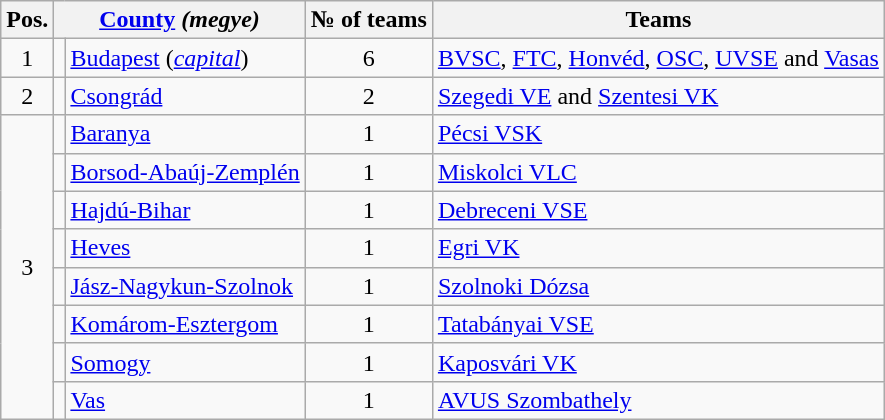<table class="wikitable">
<tr>
<th>Pos.</th>
<th colspan=2><a href='#'>County</a> <em>(megye)</em></th>
<th>№ of teams</th>
<th>Teams</th>
</tr>
<tr>
<td align="center">1</td>
<td align=center></td>
<td><a href='#'>Budapest</a> (<em><a href='#'>capital</a></em>)</td>
<td align="center">6</td>
<td><a href='#'>BVSC</a>, <a href='#'>FTC</a>, <a href='#'>Honvéd</a>, <a href='#'>OSC</a>, <a href='#'>UVSE</a> and <a href='#'>Vasas</a></td>
</tr>
<tr>
<td align="center">2</td>
<td align=center></td>
<td><a href='#'>Csongrád</a></td>
<td align="center">2</td>
<td><a href='#'>Szegedi VE</a> and <a href='#'>Szentesi VK</a></td>
</tr>
<tr>
<td rowspan="8" align="center">3</td>
<td align=center></td>
<td><a href='#'>Baranya</a></td>
<td align="center">1</td>
<td><a href='#'>Pécsi VSK</a></td>
</tr>
<tr>
<td align=center></td>
<td><a href='#'>Borsod-Abaúj-Zemplén</a></td>
<td align="center">1</td>
<td><a href='#'>Miskolci VLC</a></td>
</tr>
<tr>
<td align=center></td>
<td><a href='#'>Hajdú-Bihar</a></td>
<td align="center">1</td>
<td><a href='#'>Debreceni VSE</a></td>
</tr>
<tr>
<td align=center></td>
<td><a href='#'>Heves</a></td>
<td align="center">1</td>
<td><a href='#'>Egri VK</a></td>
</tr>
<tr>
<td align=center></td>
<td><a href='#'>Jász-Nagykun-Szolnok</a></td>
<td align="center">1</td>
<td><a href='#'>Szolnoki Dózsa</a></td>
</tr>
<tr>
<td align=center></td>
<td><a href='#'>Komárom-Esztergom</a></td>
<td align="center">1</td>
<td><a href='#'>Tatabányai VSE</a></td>
</tr>
<tr>
<td align=center></td>
<td><a href='#'>Somogy</a></td>
<td align="center">1</td>
<td><a href='#'>Kaposvári VK</a></td>
</tr>
<tr>
<td align=center></td>
<td><a href='#'>Vas</a></td>
<td align="center">1</td>
<td><a href='#'>AVUS Szombathely</a></td>
</tr>
</table>
